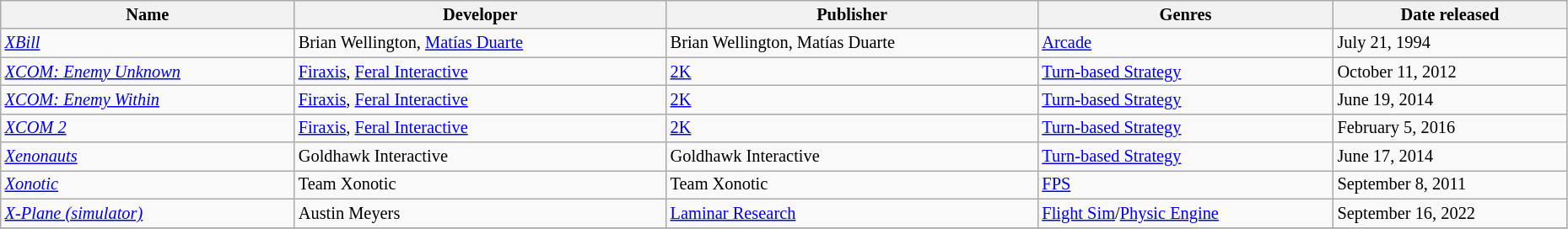<table class="wikitable sortable" style="font-size:85%; width:98%">
<tr>
<th>Name</th>
<th>Developer</th>
<th>Publisher</th>
<th>Genres</th>
<th>Date released</th>
</tr>
<tr>
<td><em><a href='#'>XBill</a></em></td>
<td>Brian Wellington, <a href='#'>Matías Duarte</a></td>
<td>Brian Wellington, Matías Duarte</td>
<td><a href='#'>Arcade</a></td>
<td>July 21, 1994</td>
</tr>
<tr>
<td><em><a href='#'>XCOM: Enemy Unknown</a></em></td>
<td><a href='#'>Firaxis</a>, <a href='#'>Feral Interactive</a></td>
<td><a href='#'>2K</a></td>
<td><a href='#'>Turn-based Strategy</a></td>
<td>October 11, 2012</td>
</tr>
<tr>
<td><em><a href='#'>XCOM: Enemy Within</a></em></td>
<td><a href='#'>Firaxis</a>, <a href='#'>Feral Interactive</a></td>
<td><a href='#'>2K</a></td>
<td><a href='#'>Turn-based Strategy</a></td>
<td>June 19, 2014</td>
</tr>
<tr>
<td><em><a href='#'>XCOM 2</a></em></td>
<td><a href='#'>Firaxis</a>, <a href='#'>Feral Interactive</a></td>
<td><a href='#'>2K</a></td>
<td><a href='#'>Turn-based Strategy</a></td>
<td>February 5, 2016</td>
</tr>
<tr>
<td><em><a href='#'>Xenonauts</a></em></td>
<td>Goldhawk Interactive</td>
<td>Goldhawk Interactive</td>
<td><a href='#'>Turn-based Strategy</a></td>
<td>June 17, 2014</td>
</tr>
<tr>
<td><em><a href='#'>Xonotic</a></em></td>
<td>Team Xonotic</td>
<td>Team Xonotic</td>
<td><a href='#'>FPS</a></td>
<td>September 8, 2011</td>
</tr>
<tr>
<td><em><a href='#'>X-Plane (simulator)</a></em></td>
<td>Austin Meyers</td>
<td><a href='#'>Laminar Research</a></td>
<td><a href='#'>Flight Sim</a>/<a href='#'>Physic Engine</a></td>
<td>September 16, 2022</td>
</tr>
<tr>
</tr>
</table>
